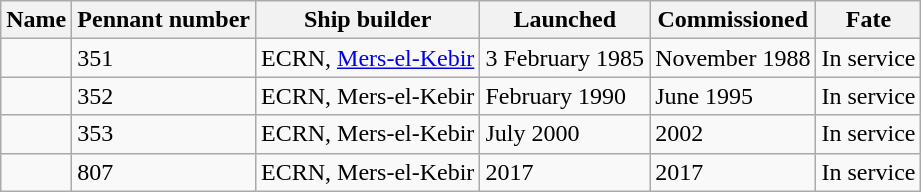<table class="wikitable" style="text-align:left">
<tr>
<th>Name</th>
<th>Pennant number</th>
<th>Ship builder</th>
<th>Launched</th>
<th>Commissioned</th>
<th>Fate</th>
</tr>
<tr>
<td></td>
<td>351</td>
<td>ECRN, <a href='#'>Mers-el-Kebir</a></td>
<td>3 February 1985</td>
<td>November 1988</td>
<td>In service</td>
</tr>
<tr>
<td></td>
<td>352</td>
<td>ECRN, Mers-el-Kebir</td>
<td>February 1990</td>
<td>June 1995</td>
<td>In service</td>
</tr>
<tr>
<td></td>
<td>353</td>
<td>ECRN, Mers-el-Kebir</td>
<td>July 2000</td>
<td>2002</td>
<td>In service</td>
</tr>
<tr>
<td></td>
<td>807</td>
<td>ECRN, Mers-el-Kebir</td>
<td>2017</td>
<td>2017</td>
<td>In service</td>
</tr>
</table>
